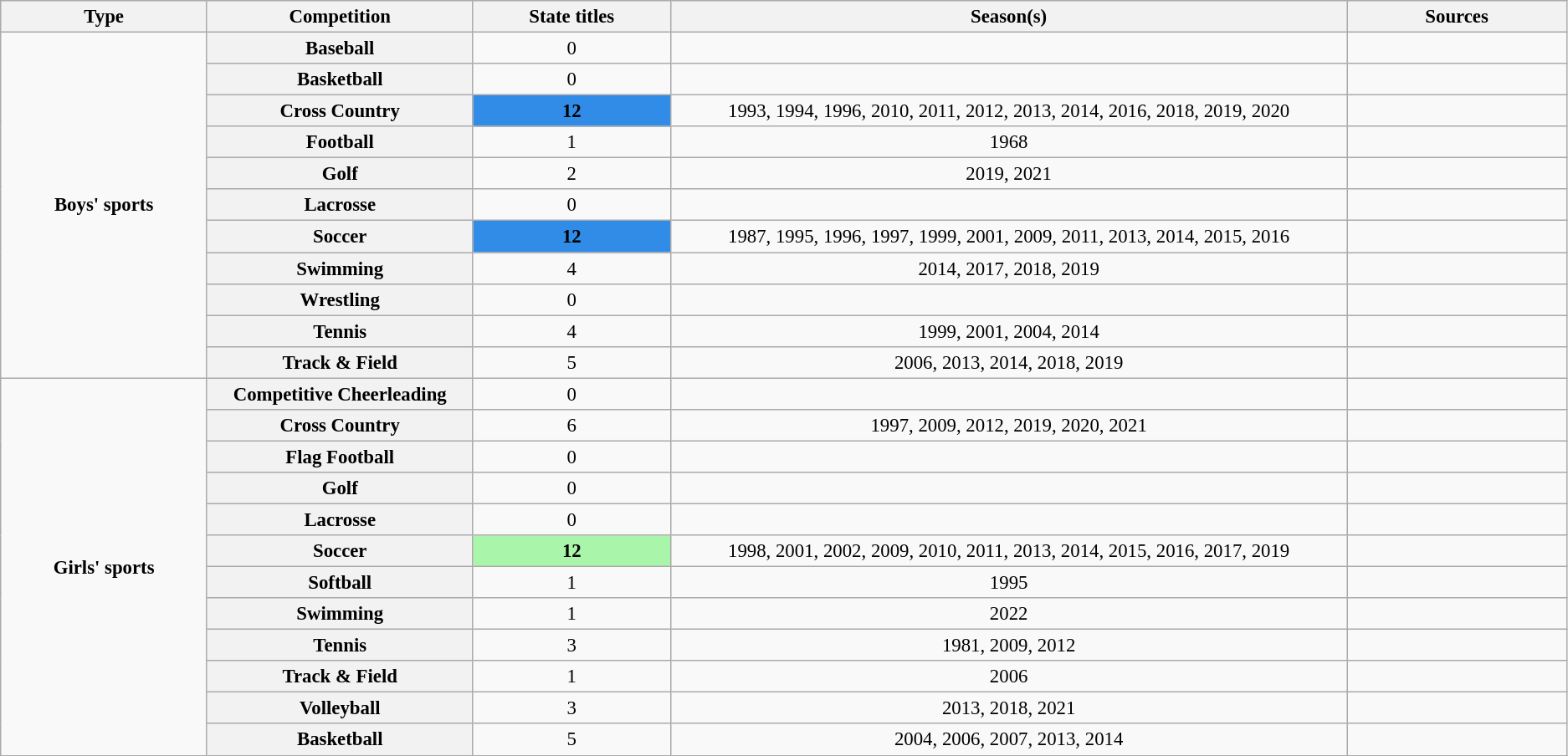<table class="wikitable plainrowheaders" style="font-size:95%; text-align:center;">
<tr>
<th style="width: .25%;">Type</th>
<th style="width: .25%;">Competition</th>
<th style="width: .25%;">State titles</th>
<th style="width: 1%;">Season(s)</th>
<th style="width: .25%;">Sources</th>
</tr>
<tr>
<td rowspan="11"><strong>Boys' sports</strong></td>
<th scope=col>Baseball</th>
<td style="text-align:center;">0</td>
<td></td>
<td></td>
</tr>
<tr>
<th scope=col>Basketball</th>
<td style="text-align:center;">0</td>
<td></td>
<td></td>
</tr>
<tr>
<th scope=col>Cross Country</th>
<td style="background:#318ce7; text-align:center;"><strong>12</strong></td>
<td>1993, 1994, 1996, 2010, 2011, 2012, 2013, 2014, 2016, 2018, 2019, 2020</td>
<td></td>
</tr>
<tr>
<th scope=col>Football</th>
<td style="text-align:center;">1</td>
<td>1968</td>
<td></td>
</tr>
<tr>
<th scope=col>Golf</th>
<td style="text-align:center;">2</td>
<td>2019, 2021</td>
<td></td>
</tr>
<tr>
<th scope=col>Lacrosse</th>
<td style="text-align:center;">0</td>
<td></td>
<td></td>
</tr>
<tr>
<th scope=col>Soccer</th>
<td style="background:#318ce7; text-align:center;"><strong>12</strong></td>
<td>1987, 1995, 1996, 1997, 1999, 2001, 2009, 2011, 2013, 2014, 2015, 2016</td>
<td></td>
</tr>
<tr>
<th scope=col>Swimming</th>
<td style="text-align:center;">4</td>
<td>2014, 2017, 2018, 2019</td>
<td></td>
</tr>
<tr>
<th scope=col>Wrestling</th>
<td style="text-align:center;">0</td>
<td></td>
<td></td>
</tr>
<tr>
<th scope=col>Tennis</th>
<td style="text-align:center;">4</td>
<td>1999, 2001, 2004, 2014</td>
<td></td>
</tr>
<tr>
<th scope=col>Track & Field</th>
<td style="text-align:center;">5</td>
<td>2006, 2013, 2014, 2018, 2019</td>
<td></td>
</tr>
<tr>
<td rowspan="12" scope="col"><strong>Girls' sports</strong></td>
<th>Competitive Cheerleading</th>
<td style="text-align:center;">0</td>
<td></td>
<td></td>
</tr>
<tr>
<th>Cross Country</th>
<td style="text-align:center;">6</td>
<td>1997, 2009, 2012, 2019, 2020, 2021</td>
<td></td>
</tr>
<tr>
<th>Flag Football</th>
<td style="text-align:center;">0</td>
<td></td>
<td></td>
</tr>
<tr>
<th>Golf</th>
<td style="text-align:center;">0</td>
<td></td>
<td></td>
</tr>
<tr>
<th>Lacrosse</th>
<td style="text-align:center;">0</td>
<td></td>
<td></td>
</tr>
<tr>
<th>Soccer</th>
<td style="background:#a9f5a9; text-align:center;"><strong>12</strong></td>
<td>1998, 2001, 2002, 2009, 2010, 2011, 2013, 2014, 2015, 2016, 2017, 2019</td>
<td></td>
</tr>
<tr>
<th>Softball</th>
<td style="text-align:center;">1</td>
<td>1995</td>
<td></td>
</tr>
<tr>
<th>Swimming</th>
<td style="text-align:center;">1</td>
<td>2022</td>
<td></td>
</tr>
<tr>
<th>Tennis</th>
<td style="text-align:center;">3</td>
<td>1981, 2009, 2012</td>
<td></td>
</tr>
<tr>
<th style="text-align:center;">Track & Field</th>
<td>1</td>
<td>2006</td>
<td></td>
</tr>
<tr>
<th style="text-align:center;">Volleyball</th>
<td>3</td>
<td>2013, 2018, 2021</td>
<td></td>
</tr>
<tr>
<th>Basketball</th>
<td>5</td>
<td>2004, 2006, 2007, 2013, 2014</td>
<td></td>
</tr>
</table>
